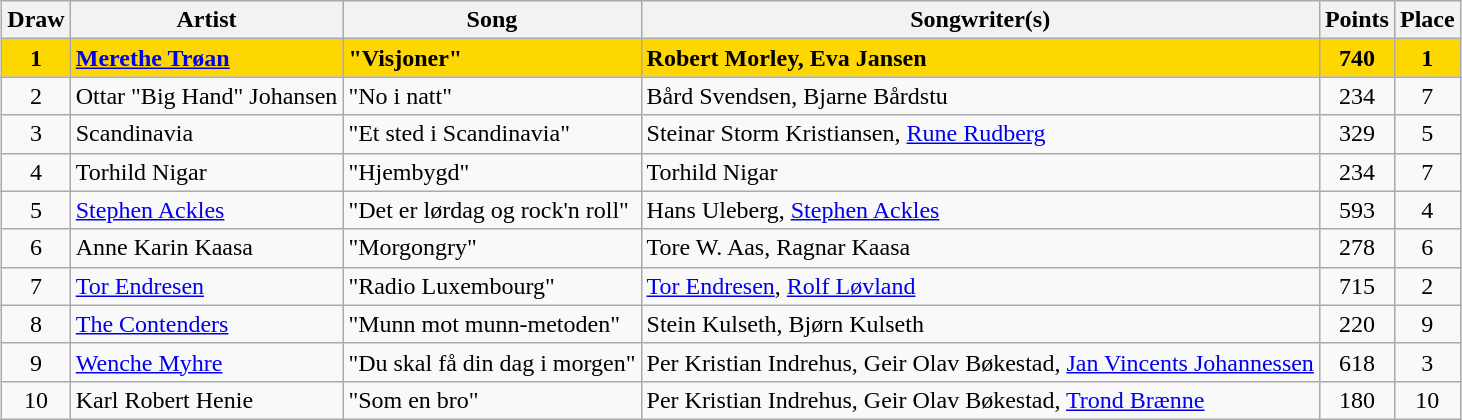<table class="sortable wikitable" style="margin: 1em auto 1em auto; text-align:center">
<tr>
<th>Draw</th>
<th>Artist</th>
<th>Song</th>
<th>Songwriter(s)</th>
<th>Points</th>
<th>Place</th>
</tr>
<tr style="font-weight:bold; background:gold;">
<td>1</td>
<td align="left"><a href='#'>Merethe Trøan</a></td>
<td align="left">"Visjoner"</td>
<td align="left">Robert Morley, Eva Jansen</td>
<td>740</td>
<td>1</td>
</tr>
<tr>
<td>2</td>
<td align="left">Ottar "Big Hand" Johansen</td>
<td align="left">"No i natt"</td>
<td align="left">Bård Svendsen, Bjarne Bårdstu</td>
<td>234</td>
<td>7</td>
</tr>
<tr>
<td>3</td>
<td align="left">Scandinavia</td>
<td align="left">"Et sted i Scandinavia"</td>
<td align="left">Steinar Storm Kristiansen, <a href='#'>Rune Rudberg</a></td>
<td>329</td>
<td>5</td>
</tr>
<tr>
<td>4</td>
<td align="left">Torhild Nigar</td>
<td align="left">"Hjembygd"</td>
<td align="left">Torhild Nigar</td>
<td>234</td>
<td>7</td>
</tr>
<tr>
<td>5</td>
<td align="left"><a href='#'>Stephen Ackles</a></td>
<td align="left">"Det er lørdag og rock'n roll"</td>
<td align="left">Hans Uleberg, <a href='#'>Stephen Ackles</a></td>
<td>593</td>
<td>4</td>
</tr>
<tr>
<td>6</td>
<td align="left">Anne Karin Kaasa</td>
<td align="left">"Morgongry"</td>
<td align="left">Tore W. Aas, Ragnar Kaasa</td>
<td>278</td>
<td>6</td>
</tr>
<tr>
<td>7</td>
<td align="left"><a href='#'>Tor Endresen</a></td>
<td align="left">"Radio Luxembourg"</td>
<td align="left"><a href='#'>Tor Endresen</a>, <a href='#'>Rolf Løvland</a></td>
<td>715</td>
<td>2</td>
</tr>
<tr>
<td>8</td>
<td align="left"><a href='#'>The Contenders</a></td>
<td align="left">"Munn mot munn-metoden"</td>
<td align="left">Stein Kulseth, Bjørn Kulseth</td>
<td>220</td>
<td>9</td>
</tr>
<tr>
<td>9</td>
<td align="left"><a href='#'>Wenche Myhre</a></td>
<td align="left">"Du skal få din dag i morgen"</td>
<td align="left">Per Kristian Indrehus, Geir Olav Bøkestad, <a href='#'>Jan Vincents Johannessen</a></td>
<td>618</td>
<td>3</td>
</tr>
<tr>
<td>10</td>
<td align="left">Karl Robert Henie</td>
<td align="left">"Som en bro"</td>
<td align="left">Per Kristian Indrehus, Geir Olav Bøkestad, <a href='#'>Trond Brænne</a></td>
<td>180</td>
<td>10</td>
</tr>
</table>
